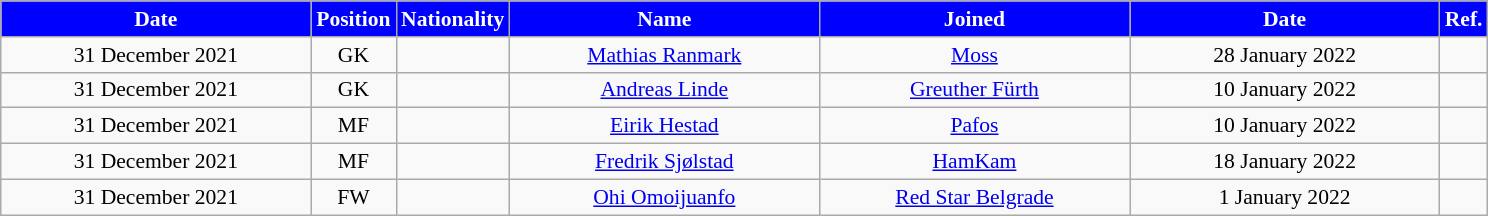<table class="wikitable"  style="text-align:center; font-size:90%; ">
<tr>
<th style="background:#00f; color:white; width:200px;">Date</th>
<th style="background:#00f; color:white; width:50px;">Position</th>
<th style="background:#00f; color:white; width:50px;">Nationality</th>
<th style="background:#00f; color:white; width:200px;">Name</th>
<th style="background:#00f; color:white; width:200px;">Joined</th>
<th style="background:#00f; color:white; width:200px;">Date</th>
<th style="background:#00f; color:white; width:25px;">Ref.</th>
</tr>
<tr>
<td>31 December 2021</td>
<td>GK</td>
<td></td>
<td><a href='#'>Mathias Ranmark</a></td>
<td><a href='#'>Moss</a></td>
<td>28 January 2022</td>
<td></td>
</tr>
<tr>
<td>31 December 2021</td>
<td>GK</td>
<td></td>
<td><a href='#'>Andreas Linde</a></td>
<td><a href='#'>Greuther Fürth</a></td>
<td>10 January 2022</td>
<td></td>
</tr>
<tr>
<td>31 December 2021</td>
<td>MF</td>
<td></td>
<td><a href='#'>Eirik Hestad</a></td>
<td><a href='#'>Pafos</a></td>
<td>10 January 2022</td>
<td></td>
</tr>
<tr>
<td>31 December 2021</td>
<td>MF</td>
<td></td>
<td><a href='#'>Fredrik Sjølstad</a></td>
<td><a href='#'>HamKam</a></td>
<td>18 January 2022</td>
<td></td>
</tr>
<tr>
<td>31 December 2021</td>
<td>FW</td>
<td></td>
<td><a href='#'>Ohi Omoijuanfo</a></td>
<td><a href='#'>Red Star Belgrade</a></td>
<td>1 January 2022</td>
<td></td>
</tr>
</table>
